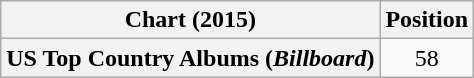<table class="wikitable plainrowheaders" style="text-align:center">
<tr>
<th scope="col">Chart (2015)</th>
<th scope="col">Position</th>
</tr>
<tr>
<th scope="row">US Top Country Albums (<em>Billboard</em>)</th>
<td style="text-align:center;">58</td>
</tr>
</table>
